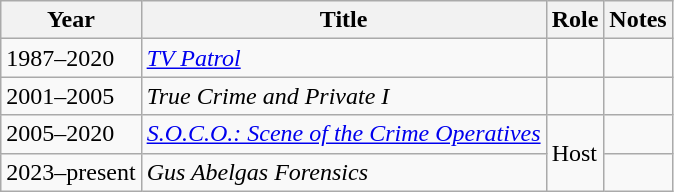<table class="wikitable plainrowheaders sortable">
<tr>
<th scope="col">Year</th>
<th scope="col">Title</th>
<th scope="col">Role</th>
<th scope="col" class="unsortable">Notes</th>
</tr>
<tr>
<td>1987–2020</td>
<td><em><a href='#'>TV Patrol</a></em></td>
<td></td>
<td></td>
</tr>
<tr>
<td>2001–2005</td>
<td><em>True Crime and Private I</em></td>
<td></td>
<td></td>
</tr>
<tr>
<td>2005–2020</td>
<td><em><a href='#'>S.O.C.O.: Scene of the Crime Operatives</a></em></td>
<td rowspan="2">Host</td>
<td></td>
</tr>
<tr>
<td>2023–present</td>
<td><em>Gus Abelgas Forensics</em></td>
<td></td>
</tr>
</table>
